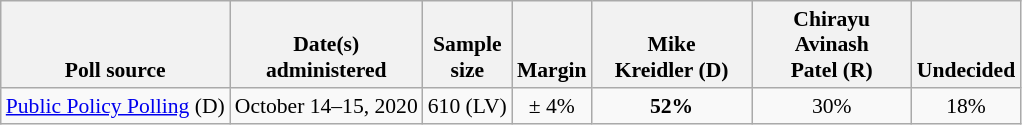<table class="wikitable" style="font-size:90%;text-align:center;">
<tr valign=bottom>
<th>Poll source</th>
<th>Date(s)<br>administered</th>
<th>Sample<br>size</th>
<th>Margin<br></th>
<th style="width:100px;">Mike<br>Kreidler (D)</th>
<th style="width:100px;">Chirayu Avinash<br>Patel (R)</th>
<th>Undecided</th>
</tr>
<tr>
<td style="text-align:left;"><a href='#'>Public Policy Polling</a> (D)</td>
<td>October 14–15, 2020</td>
<td>610 (LV)</td>
<td>± 4%</td>
<td><strong>52%</strong></td>
<td>30%</td>
<td>18%</td>
</tr>
</table>
